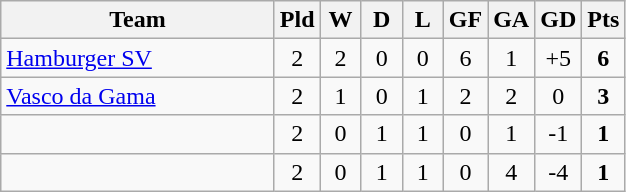<table class="wikitable" style="text-align:center;">
<tr>
<th width=175>Team</th>
<th width=20  abbr="Played">Pld</th>
<th width=20  abbr="Won">W</th>
<th width=20  abbr="Drawn">D</th>
<th width=20  abbr="Lost">L</th>
<th width=20  abbr="Goals for">GF</th>
<th width=20  abbr="Goals against">GA</th>
<th width=20  abbr="Goal difference">GD</th>
<th width=20  abbr="Points">Pts</th>
</tr>
<tr>
<td align=left> <a href='#'>Hamburger SV</a></td>
<td>2</td>
<td>2</td>
<td>0</td>
<td>0</td>
<td>6</td>
<td>1</td>
<td>+5</td>
<td><strong>6</strong></td>
</tr>
<tr>
<td align=left> <a href='#'>Vasco da Gama</a></td>
<td>2</td>
<td>1</td>
<td>0</td>
<td>1</td>
<td>2</td>
<td>2</td>
<td>0</td>
<td><strong>3</strong></td>
</tr>
<tr>
<td align=left></td>
<td>2</td>
<td>0</td>
<td>1</td>
<td>1</td>
<td>0</td>
<td>1</td>
<td>-1</td>
<td><strong>1</strong></td>
</tr>
<tr>
<td align=left></td>
<td>2</td>
<td>0</td>
<td>1</td>
<td>1</td>
<td>0</td>
<td>4</td>
<td>-4</td>
<td><strong>1</strong></td>
</tr>
</table>
